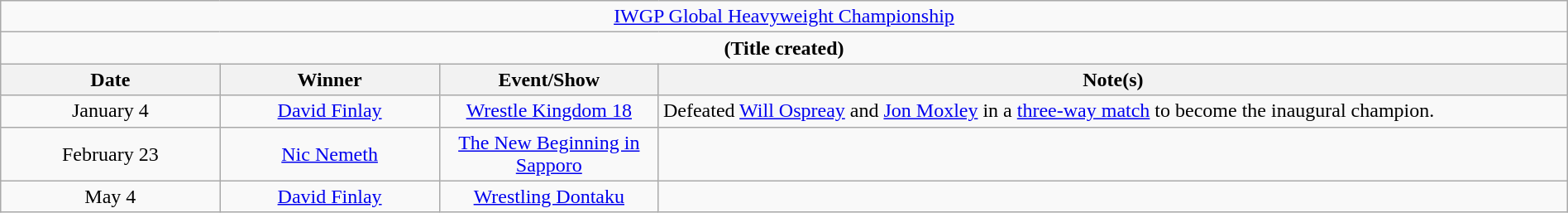<table class="wikitable" style="text-align:center; width:100%;">
<tr>
<td colspan="4" style="text-align: center;"><a href='#'>IWGP Global Heavyweight Championship</a></td>
</tr>
<tr>
<td colspan="4" style="text-align: center;"><strong>(Title created)</strong></td>
</tr>
<tr>
<th width=14%>Date</th>
<th width=14%>Winner</th>
<th width=14%>Event/Show</th>
<th width=58%>Note(s)</th>
</tr>
<tr>
<td>January 4</td>
<td><a href='#'>David Finlay</a></td>
<td><a href='#'>Wrestle Kingdom 18</a></td>
<td align=left>Defeated <a href='#'>Will Ospreay</a> and <a href='#'>Jon Moxley</a> in a <a href='#'>three-way match</a> to become the inaugural champion.</td>
</tr>
<tr>
<td>February 23</td>
<td><a href='#'>Nic Nemeth</a></td>
<td><a href='#'>The New Beginning in Sapporo</a><br></td>
<td></td>
</tr>
<tr>
<td>May 4</td>
<td><a href='#'>David Finlay</a></td>
<td><a href='#'>Wrestling Dontaku</a><br></td>
<td></td>
</tr>
</table>
